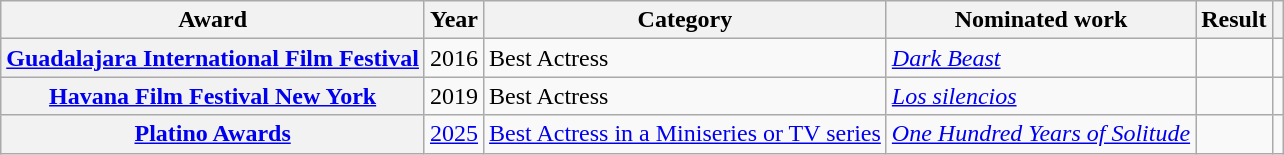<table class="wikitable sortable plainrowheaders">
<tr>
<th scope="col">Award</th>
<th scope="col">Year</th>
<th scope="col">Category</th>
<th scope="col">Nominated work</th>
<th scope="col">Result</th>
<th scope="col" class="unsortable"></th>
</tr>
<tr>
<th scope="row"><a href='#'>Guadalajara International Film Festival</a></th>
<td>2016</td>
<td>Best Actress</td>
<td><em><a href='#'>Dark Beast</a></em></td>
<td></td>
<td></td>
</tr>
<tr>
<th scope="row"><a href='#'>Havana Film Festival New York</a></th>
<td>2019</td>
<td>Best Actress</td>
<td><em><a href='#'>Los silencios</a></em></td>
<td></td>
<td></td>
</tr>
<tr>
<th scope="row"><a href='#'>Platino Awards</a></th>
<td><a href='#'>2025</a></td>
<td><a href='#'>Best Actress in a Miniseries or TV series</a></td>
<td><em><a href='#'>One Hundred Years of Solitude</a></em></td>
<td></td>
<td></td>
</tr>
</table>
